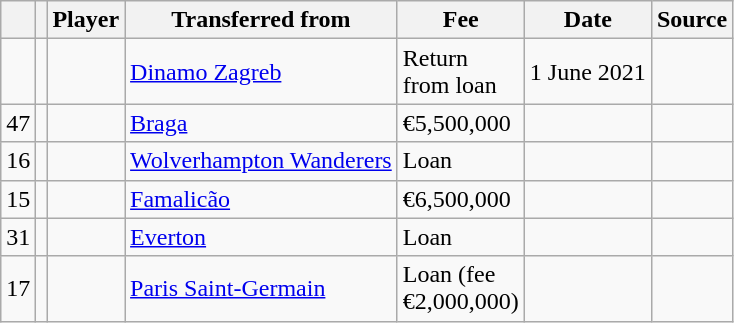<table class="wikitable plainrowheaders sortable">
<tr>
<th></th>
<th></th>
<th scope=col><strong>Player</strong></th>
<th><strong>Transferred from</strong></th>
<th !scope=col; style="width: 65px;"><strong>Fee</strong></th>
<th scope=col><strong>Date</strong></th>
<th scope=col><strong>Source</strong></th>
</tr>
<tr>
<td align=center></td>
<td align=center></td>
<td></td>
<td> <a href='#'>Dinamo Zagreb</a></td>
<td>Return from loan</td>
<td>1 June 2021</td>
<td></td>
</tr>
<tr>
<td align=center>47</td>
<td align=center></td>
<td></td>
<td> <a href='#'>Braga</a></td>
<td>€5,500,000</td>
<td></td>
<td></td>
</tr>
<tr>
<td align=center>16</td>
<td align=center></td>
<td></td>
<td> <a href='#'>Wolverhampton Wanderers</a></td>
<td>Loan</td>
<td></td>
<td></td>
</tr>
<tr>
<td align=center>15</td>
<td align=center></td>
<td></td>
<td> <a href='#'>Famalicão</a></td>
<td>€6,500,000</td>
<td></td>
<td></td>
</tr>
<tr>
<td align=center>31</td>
<td align=center></td>
<td></td>
<td> <a href='#'>Everton</a></td>
<td>Loan</td>
<td></td>
<td></td>
</tr>
<tr>
<td align=center>17</td>
<td align=center></td>
<td></td>
<td> <a href='#'>Paris Saint-Germain</a></td>
<td>Loan (fee €2,000,000)</td>
<td></td>
<td></td>
</tr>
</table>
